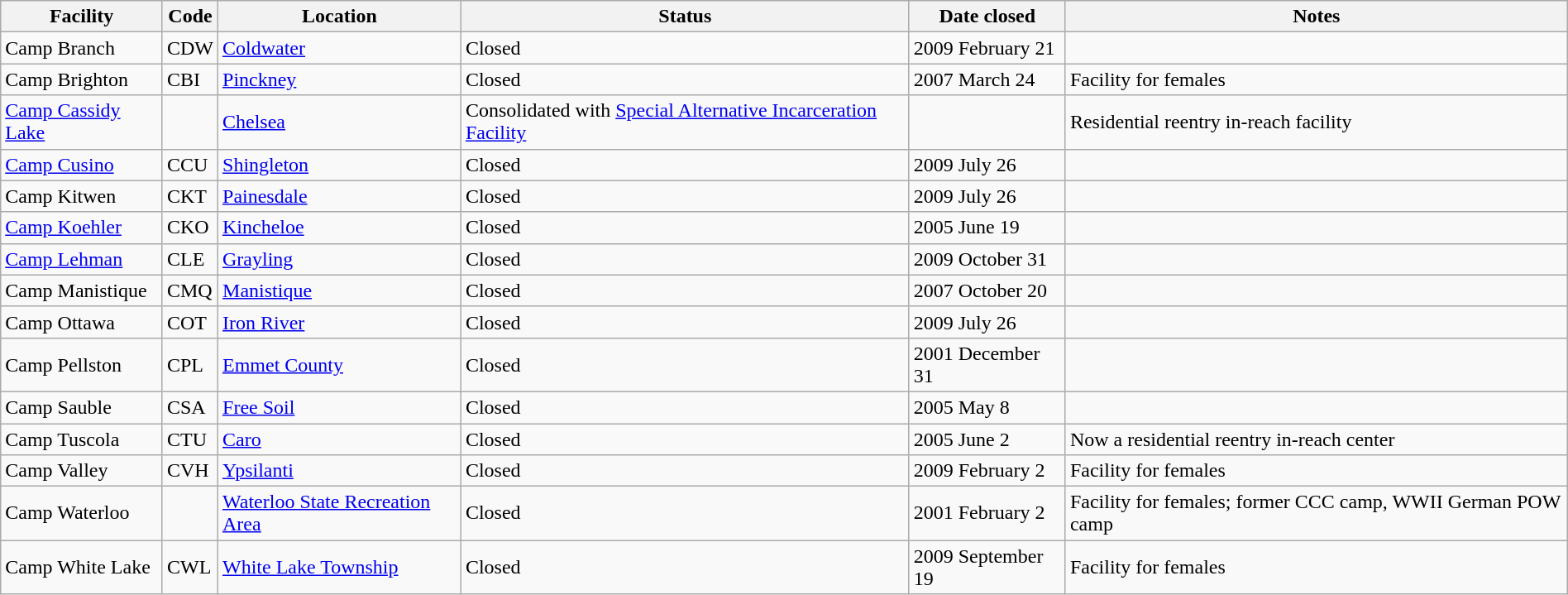<table class="wikitable sortable" width="100%">
<tr>
<th>Facility</th>
<th>Code</th>
<th>Location</th>
<th>Status</th>
<th>Date closed</th>
<th>Notes</th>
</tr>
<tr>
<td>Camp Branch</td>
<td>CDW</td>
<td><a href='#'>Coldwater</a></td>
<td>Closed</td>
<td>2009 February 21</td>
<td></td>
</tr>
<tr>
<td>Camp Brighton</td>
<td>CBI</td>
<td><a href='#'>Pinckney</a></td>
<td>Closed</td>
<td>2007 March 24</td>
<td>Facility for females</td>
</tr>
<tr>
<td><a href='#'>Camp Cassidy Lake</a></td>
<td></td>
<td><a href='#'>Chelsea</a></td>
<td>Consolidated with <a href='#'>Special Alternative Incarceration Facility</a></td>
<td></td>
<td>Residential reentry in-reach facility</td>
</tr>
<tr>
<td><a href='#'>Camp Cusino</a></td>
<td>CCU</td>
<td><a href='#'>Shingleton</a></td>
<td>Closed</td>
<td>2009 July 26</td>
<td></td>
</tr>
<tr>
<td>Camp Kitwen</td>
<td>CKT</td>
<td><a href='#'>Painesdale</a></td>
<td>Closed</td>
<td>2009 July 26</td>
<td></td>
</tr>
<tr>
<td><a href='#'>Camp Koehler</a></td>
<td>CKO</td>
<td><a href='#'>Kincheloe</a></td>
<td>Closed</td>
<td>2005 June 19</td>
<td></td>
</tr>
<tr>
<td><a href='#'>Camp Lehman</a></td>
<td>CLE</td>
<td><a href='#'>Grayling</a></td>
<td>Closed</td>
<td>2009 October 31</td>
<td></td>
</tr>
<tr>
<td>Camp Manistique</td>
<td>CMQ</td>
<td><a href='#'>Manistique</a></td>
<td>Closed</td>
<td>2007 October 20</td>
<td></td>
</tr>
<tr>
<td>Camp Ottawa</td>
<td>COT</td>
<td><a href='#'>Iron River</a></td>
<td>Closed</td>
<td>2009 July 26</td>
<td></td>
</tr>
<tr>
<td>Camp Pellston</td>
<td>CPL</td>
<td><a href='#'>Emmet County</a></td>
<td>Closed</td>
<td>2001 December 31</td>
<td></td>
</tr>
<tr>
<td>Camp Sauble</td>
<td>CSA</td>
<td><a href='#'>Free Soil</a></td>
<td>Closed</td>
<td>2005 May 8</td>
<td></td>
</tr>
<tr>
<td>Camp Tuscola</td>
<td>CTU</td>
<td><a href='#'>Caro</a></td>
<td>Closed</td>
<td>2005 June 2</td>
<td>Now a residential reentry in-reach center</td>
</tr>
<tr>
<td>Camp Valley</td>
<td>CVH</td>
<td><a href='#'>Ypsilanti</a></td>
<td>Closed</td>
<td>2009 February 2</td>
<td>Facility for females</td>
</tr>
<tr>
<td>Camp Waterloo</td>
<td></td>
<td><a href='#'>Waterloo State Recreation Area</a></td>
<td>Closed</td>
<td>2001 February 2</td>
<td>Facility for females; former CCC camp, WWII German POW camp</td>
</tr>
<tr>
<td>Camp White Lake</td>
<td>CWL</td>
<td><a href='#'>White Lake Township</a></td>
<td>Closed</td>
<td>2009 September 19</td>
<td>Facility for females</td>
</tr>
</table>
